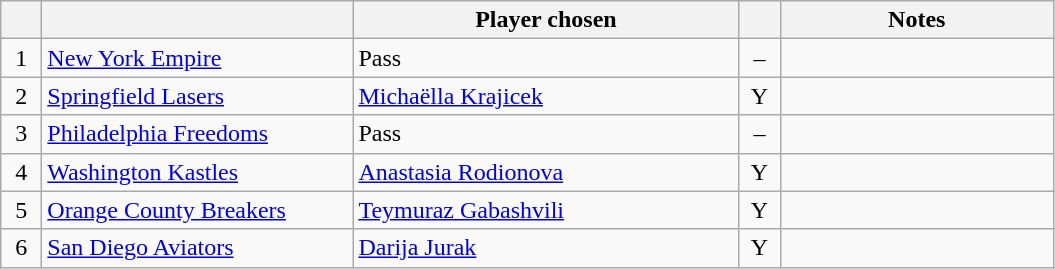<table class="wikitable" style="text-align:left">
<tr>
<th width="20px"></th>
<th width="200px"></th>
<th width="250px">Player chosen</th>
<th width="20px"></th>
<th width="175px">Notes</th>
</tr>
<tr>
<td style="text-align:center">1</td>
<td><a href='#'>New York Empire</a></td>
<td>Pass</td>
<td style="text-align:center">–</td>
<td></td>
</tr>
<tr>
<td style="text-align:center">2</td>
<td><a href='#'>Springfield Lasers</a></td>
<td> <a href='#'>Michaëlla Krajicek</a></td>
<td style="text-align:center">Y</td>
<td></td>
</tr>
<tr>
<td style="text-align:center">3</td>
<td><a href='#'>Philadelphia Freedoms</a></td>
<td>Pass</td>
<td style="text-align:center">–</td>
<td></td>
</tr>
<tr>
<td style="text-align:center">4</td>
<td><a href='#'>Washington Kastles</a></td>
<td> <a href='#'>Anastasia Rodionova</a></td>
<td style="text-align:center">Y</td>
<td></td>
</tr>
<tr>
<td style="text-align:center">5</td>
<td><a href='#'>Orange County Breakers</a></td>
<td> <a href='#'>Teymuraz Gabashvili</a></td>
<td style="text-align:center">Y</td>
<td></td>
</tr>
<tr>
<td style="text-align:center">6</td>
<td><a href='#'>San Diego Aviators</a></td>
<td> <a href='#'>Darija Jurak</a></td>
<td style="text-align:center">Y</td>
<td></td>
</tr>
</table>
